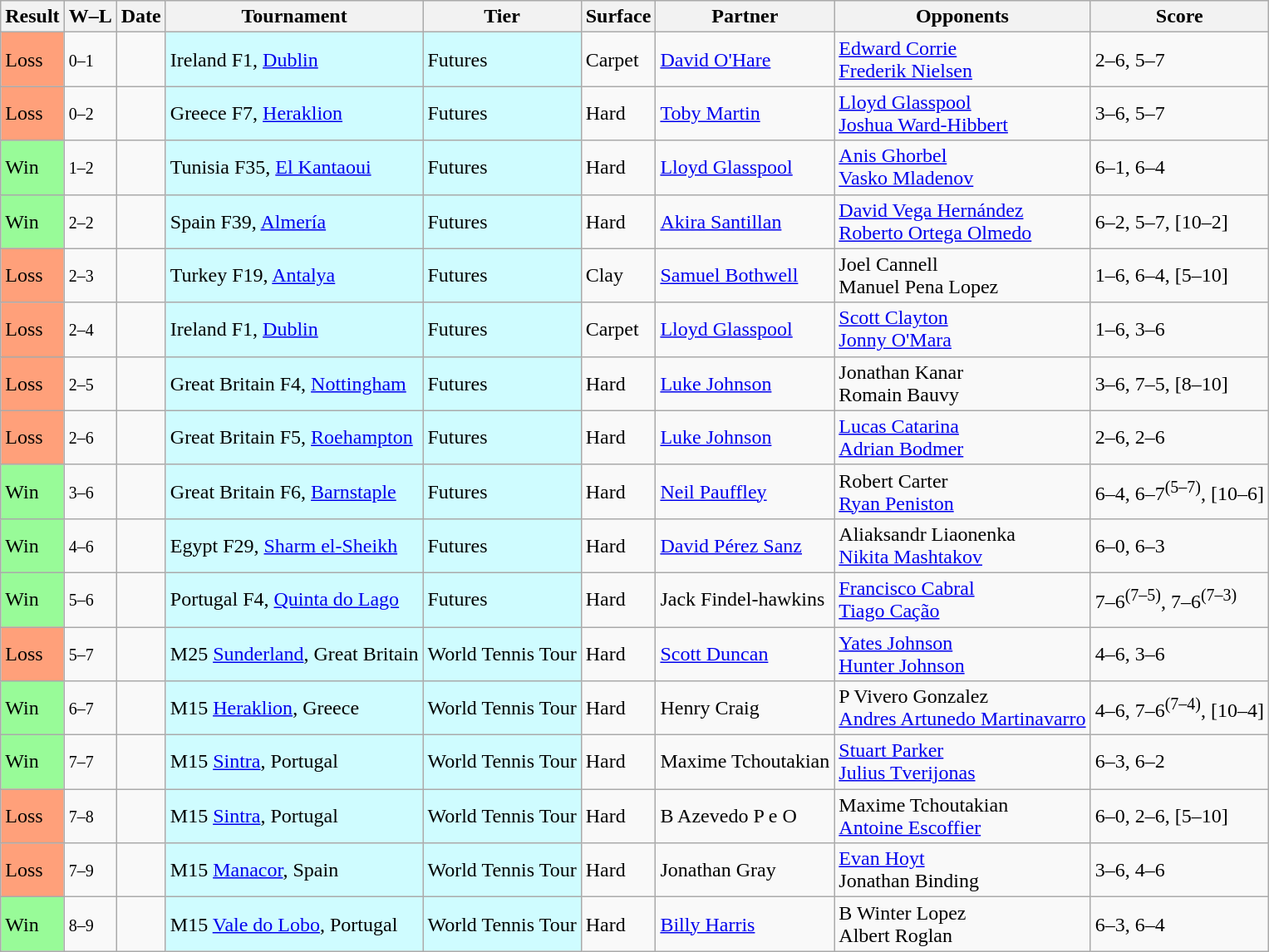<table class="sortable wikitable">
<tr>
<th>Result</th>
<th class="unsortable">W–L</th>
<th>Date</th>
<th>Tournament</th>
<th>Tier</th>
<th>Surface</th>
<th>Partner</th>
<th>Opponents</th>
<th class="unsortable">Score</th>
</tr>
<tr>
<td bgcolor=FFA07A>Loss</td>
<td><small>0–1</small></td>
<td></td>
<td style="background:#cffcff;">Ireland F1, <a href='#'>Dublin</a></td>
<td style="background:#cffcff;">Futures</td>
<td>Carpet</td>
<td> <a href='#'>David O'Hare</a></td>
<td> <a href='#'>Edward Corrie</a> <br> <a href='#'>Frederik Nielsen</a></td>
<td>2–6, 5–7</td>
</tr>
<tr>
<td bgcolor=FFA07A>Loss</td>
<td><small>0–2</small></td>
<td></td>
<td style="background:#cffcff;">Greece F7, <a href='#'>Heraklion</a></td>
<td style="background:#cffcff;">Futures</td>
<td>Hard</td>
<td> <a href='#'>Toby Martin</a></td>
<td> <a href='#'>Lloyd Glasspool</a> <br> <a href='#'>Joshua Ward-Hibbert</a></td>
<td>3–6, 5–7</td>
</tr>
<tr>
<td bgcolor=98FB98>Win</td>
<td><small>1–2</small></td>
<td></td>
<td style="background:#cffcff;">Tunisia F35, <a href='#'>El Kantaoui</a></td>
<td style="background:#cffcff;">Futures</td>
<td>Hard</td>
<td> <a href='#'>Lloyd Glasspool</a></td>
<td> <a href='#'>Anis Ghorbel</a> <br> <a href='#'>Vasko Mladenov</a></td>
<td>6–1, 6–4</td>
</tr>
<tr>
<td bgcolor=98FB98>Win</td>
<td><small>2–2</small></td>
<td></td>
<td style="background:#cffcff;">Spain F39, <a href='#'>Almería</a></td>
<td style="background:#cffcff;">Futures</td>
<td>Hard</td>
<td> <a href='#'>Akira Santillan</a></td>
<td> <a href='#'>David Vega Hernández</a> <br> <a href='#'>Roberto Ortega Olmedo</a></td>
<td>6–2, 5–7, [10–2]</td>
</tr>
<tr>
<td bgcolor=FFA07A>Loss</td>
<td><small>2–3</small></td>
<td></td>
<td style="background:#cffcff;">Turkey F19, <a href='#'>Antalya</a></td>
<td style="background:#cffcff;">Futures</td>
<td>Clay</td>
<td> <a href='#'>Samuel Bothwell</a></td>
<td> Joel Cannell <br> Manuel Pena Lopez</td>
<td>1–6, 6–4, [5–10]</td>
</tr>
<tr>
<td bgcolor=FFA07A>Loss</td>
<td><small>2–4</small></td>
<td></td>
<td style="background:#cffcff;">Ireland F1, <a href='#'>Dublin</a></td>
<td style="background:#cffcff;">Futures</td>
<td>Carpet</td>
<td> <a href='#'>Lloyd Glasspool</a></td>
<td> <a href='#'>Scott Clayton</a> <br> <a href='#'>Jonny O'Mara</a></td>
<td>1–6, 3–6</td>
</tr>
<tr>
<td bgcolor=FFA07A>Loss</td>
<td><small>2–5</small></td>
<td></td>
<td style="background:#cffcff;">Great Britain F4, <a href='#'>Nottingham</a></td>
<td style="background:#cffcff;">Futures</td>
<td>Hard</td>
<td> <a href='#'>Luke Johnson</a></td>
<td> Jonathan Kanar <br> Romain Bauvy</td>
<td>3–6, 7–5, [8–10]</td>
</tr>
<tr>
<td bgcolor=FFA07A>Loss</td>
<td><small>2–6</small></td>
<td></td>
<td style="background:#cffcff;">Great Britain F5, <a href='#'>Roehampton</a></td>
<td style="background:#cffcff;">Futures</td>
<td>Hard</td>
<td> <a href='#'>Luke Johnson</a></td>
<td> <a href='#'>Lucas Catarina</a> <br> <a href='#'>Adrian Bodmer</a></td>
<td>2–6, 2–6</td>
</tr>
<tr>
<td bgcolor=98FB98>Win</td>
<td><small>3–6</small></td>
<td></td>
<td style="background:#cffcff;">Great Britain F6, <a href='#'>Barnstaple</a></td>
<td style="background:#cffcff;">Futures</td>
<td>Hard</td>
<td> <a href='#'>Neil Pauffley</a></td>
<td> Robert Carter <br> <a href='#'>Ryan Peniston</a></td>
<td>6–4, 6–7<sup>(5–7)</sup>, [10–6]</td>
</tr>
<tr>
<td bgcolor=98FB98>Win</td>
<td><small>4–6</small></td>
<td></td>
<td style="background:#cffcff;">Egypt F29, <a href='#'>Sharm el-Sheikh</a></td>
<td style="background:#cffcff;">Futures</td>
<td>Hard</td>
<td> <a href='#'>David Pérez Sanz</a></td>
<td> Aliaksandr Liaonenka <br> <a href='#'>Nikita Mashtakov</a></td>
<td>6–0, 6–3</td>
</tr>
<tr>
<td bgcolor=98FB98>Win</td>
<td><small>5–6</small></td>
<td></td>
<td style="background:#cffcff;">Portugal F4, <a href='#'>Quinta do Lago</a></td>
<td style="background:#cffcff;">Futures</td>
<td>Hard</td>
<td> Jack Findel-hawkins</td>
<td> <a href='#'>Francisco Cabral</a> <br> <a href='#'>Tiago Cação</a></td>
<td>7–6<sup>(7–5)</sup>, 7–6<sup>(7–3)</sup></td>
</tr>
<tr>
<td bgcolor=FFA07A>Loss</td>
<td><small>5–7</small></td>
<td></td>
<td style="background:#cffcff;">M25 <a href='#'>Sunderland</a>, Great Britain</td>
<td style="background:#cffcff;">World Tennis Tour</td>
<td>Hard</td>
<td> <a href='#'>Scott Duncan</a></td>
<td> <a href='#'>Yates Johnson</a> <br> <a href='#'>Hunter Johnson</a></td>
<td>4–6, 3–6</td>
</tr>
<tr>
<td bgcolor=98FB98>Win</td>
<td><small>6–7</small></td>
<td></td>
<td style="background:#cffcff;">M15 <a href='#'>Heraklion</a>, Greece</td>
<td style="background:#cffcff;">World Tennis Tour</td>
<td>Hard</td>
<td> Henry Craig</td>
<td> P Vivero Gonzalez <br> <a href='#'>Andres Artunedo Martinavarro</a></td>
<td>4–6, 7–6<sup>(7–4)</sup>, [10–4]</td>
</tr>
<tr>
<td bgcolor=98FB98>Win</td>
<td><small>7–7</small></td>
<td></td>
<td style="background:#cffcff;">M15 <a href='#'>Sintra</a>, Portugal</td>
<td style="background:#cffcff;">World Tennis Tour</td>
<td>Hard</td>
<td> Maxime Tchoutakian</td>
<td> <a href='#'>Stuart Parker</a> <br> <a href='#'>Julius Tverijonas</a></td>
<td>6–3, 6–2</td>
</tr>
<tr>
<td bgcolor=FFA07A>Loss</td>
<td><small>7–8</small></td>
<td></td>
<td style="background:#cffcff;">M15 <a href='#'>Sintra</a>, Portugal</td>
<td style="background:#cffcff;">World Tennis Tour</td>
<td>Hard</td>
<td> B Azevedo P e O</td>
<td> Maxime Tchoutakian <br> <a href='#'>Antoine Escoffier</a></td>
<td>6–0, 2–6, [5–10]</td>
</tr>
<tr>
<td bgcolor=FFA07A>Loss</td>
<td><small>7–9</small></td>
<td></td>
<td style="background:#cffcff;">M15 <a href='#'>Manacor</a>, Spain</td>
<td style="background:#cffcff;">World Tennis Tour</td>
<td>Hard</td>
<td> Jonathan Gray</td>
<td> <a href='#'>Evan Hoyt</a> <br> Jonathan Binding</td>
<td>3–6, 4–6</td>
</tr>
<tr>
<td bgcolor=98FB98>Win</td>
<td><small>8–9</small></td>
<td></td>
<td style="background:#cffcff;">M15 <a href='#'>Vale do Lobo</a>, Portugal</td>
<td style="background:#cffcff;">World Tennis Tour</td>
<td>Hard</td>
<td> <a href='#'>Billy Harris</a></td>
<td> B Winter Lopez <br> Albert Roglan</td>
<td>6–3, 6–4</td>
</tr>
</table>
